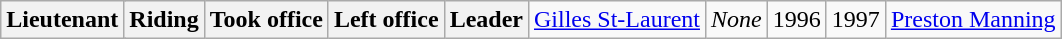<table class="wikitable">
<tr>
<th colspan="2">Lieutenant</th>
<th>Riding</th>
<th>Took office</th>
<th>Left office</th>
<th>Leader<br></th>
<td><a href='#'>Gilles St-Laurent</a></td>
<td><em>None</em></td>
<td>1996</td>
<td>1997</td>
<td><a href='#'>Preston Manning</a></td>
</tr>
</table>
